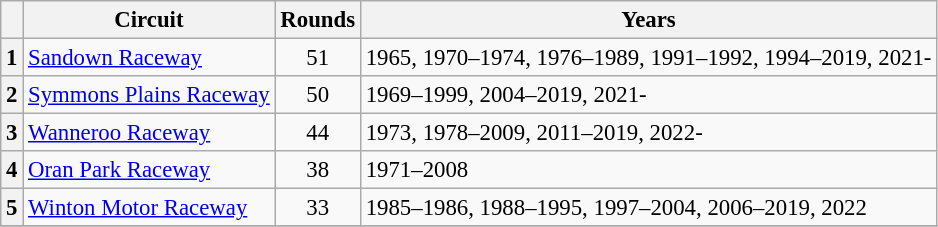<table class="wikitable" style="font-size: 95%;">
<tr>
<th></th>
<th>Circuit</th>
<th>Rounds</th>
<th>Years</th>
</tr>
<tr>
<th>1</th>
<td><a href='#'>Sandown Raceway</a></td>
<td align="center">51</td>
<td>1965, 1970–1974, 1976–1989, 1991–1992, 1994–2019, 2021-</td>
</tr>
<tr>
<th>2</th>
<td><a href='#'>Symmons Plains Raceway</a></td>
<td align="center">50</td>
<td>1969–1999, 2004–2019, 2021-</td>
</tr>
<tr>
<th>3</th>
<td><a href='#'>Wanneroo Raceway</a></td>
<td align="center">44</td>
<td>1973, 1978–2009, 2011–2019, 2022-</td>
</tr>
<tr>
<th>4</th>
<td><a href='#'>Oran Park Raceway</a></td>
<td align="center">38</td>
<td>1971–2008</td>
</tr>
<tr>
<th>5</th>
<td><a href='#'>Winton Motor Raceway</a></td>
<td align="center">33</td>
<td>1985–1986, 1988–1995, 1997–2004, 2006–2019, 2022</td>
</tr>
<tr>
</tr>
</table>
